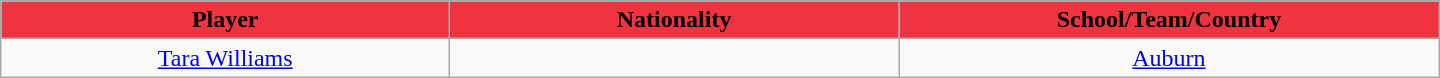<table class="wikitable" style="text-align:center; width:60em">
<tr>
<th style="background: #EF3340" width="10%"><span>Player</span></th>
<th style="background: #EF3340" width="10%"><span>Nationality</span></th>
<th style="background: #EF3340" width="10%"><span>School/Team/Country</span></th>
</tr>
<tr>
<td><a href='#'>Tara Williams</a></td>
<td></td>
<td><a href='#'>Auburn</a></td>
</tr>
</table>
